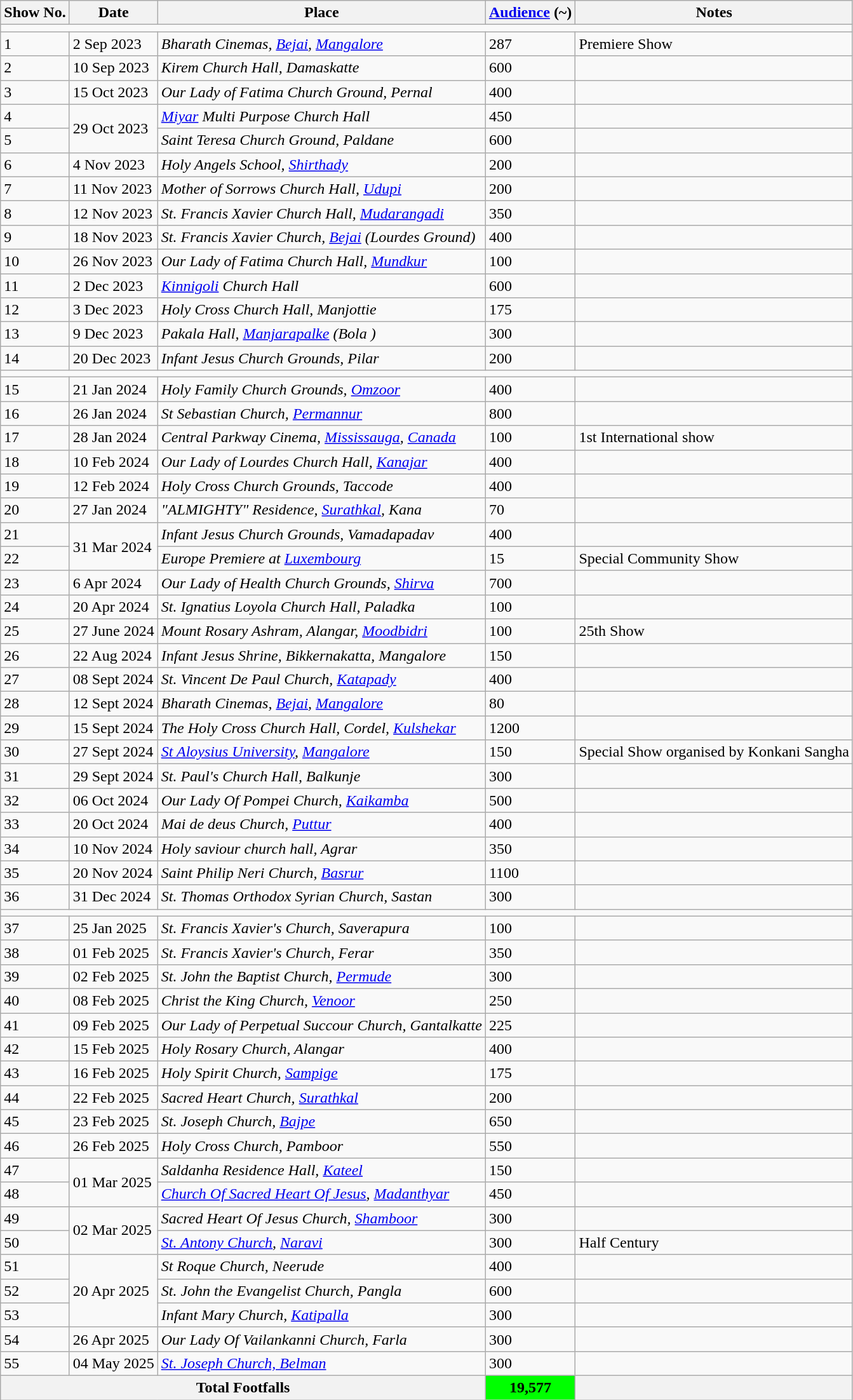<table class="wikitable">
<tr>
<th>Show No.</th>
<th>Date</th>
<th>Place</th>
<th><a href='#'>Audience</a> (~)</th>
<th>Notes</th>
</tr>
<tr>
<td colspan="5"></td>
</tr>
<tr>
<td>1</td>
<td>2 Sep 2023</td>
<td><em>Bharath Cinemas, <a href='#'>Bejai</a>, <a href='#'>Mangalore</a></em></td>
<td>287</td>
<td>Premiere Show</td>
</tr>
<tr>
<td>2</td>
<td>10 Sep 2023</td>
<td><em>Kirem Church Hall, Damaskatte</em></td>
<td>600</td>
<td></td>
</tr>
<tr>
<td>3</td>
<td>15 Oct 2023</td>
<td><em>Our Lady of Fatima Church Ground, Pernal</em></td>
<td>400</td>
<td></td>
</tr>
<tr>
<td>4</td>
<td rowspan="2">29 Oct 2023</td>
<td><em><a href='#'>Miyar</a> Multi Purpose Church Hall</em></td>
<td>450</td>
<td></td>
</tr>
<tr>
<td>5</td>
<td><em>Saint Teresa Church Ground, Paldane</em></td>
<td>600</td>
<td></td>
</tr>
<tr>
<td>6</td>
<td>4 Nov 2023</td>
<td><em>Holy Angels School, <a href='#'>Shirthady</a></em></td>
<td>200</td>
<td></td>
</tr>
<tr>
<td>7</td>
<td>11 Nov 2023</td>
<td><em>Mother of Sorrows Church Hall, <a href='#'>Udupi</a></em></td>
<td>200</td>
<td></td>
</tr>
<tr>
<td>8</td>
<td>12 Nov 2023</td>
<td><em>St. Francis Xavier Church Hall, <a href='#'>Mudarangadi</a></em></td>
<td>350</td>
<td></td>
</tr>
<tr>
<td>9</td>
<td>18 Nov 2023</td>
<td><em>St. Francis Xavier Church, <a href='#'>Bejai</a> (Lourdes Ground)</em></td>
<td>400</td>
<td></td>
</tr>
<tr>
<td>10</td>
<td>26 Nov 2023</td>
<td><em>Our Lady of Fatima Church Hall, <a href='#'>Mundkur</a></em></td>
<td>100</td>
<td></td>
</tr>
<tr>
<td>11</td>
<td>2 Dec 2023</td>
<td><em><a href='#'>Kinnigoli</a> Church Hall</em></td>
<td>600</td>
<td></td>
</tr>
<tr>
<td>12</td>
<td>3 Dec 2023</td>
<td><em>Holy Cross Church Hall, Manjottie</em></td>
<td>175</td>
<td></td>
</tr>
<tr>
<td>13</td>
<td>9 Dec 2023</td>
<td><em>Pakala Hall, <a href='#'>Manjarapalke</a> (Bola )</em></td>
<td>300</td>
<td></td>
</tr>
<tr>
<td>14</td>
<td>20 Dec 2023</td>
<td><em>Infant Jesus Church Grounds, Pilar</em></td>
<td>200</td>
<td></td>
</tr>
<tr>
<td colspan="5"></td>
</tr>
<tr>
<td>15</td>
<td>21 Jan 2024</td>
<td><em>Holy Family Church Grounds, <a href='#'>Omzoor</a></em></td>
<td>400</td>
<td></td>
</tr>
<tr>
<td>16</td>
<td>26 Jan 2024</td>
<td><em>St Sebastian Church, <a href='#'>Permannur</a></em></td>
<td>800</td>
<td></td>
</tr>
<tr>
<td>17</td>
<td>28 Jan 2024</td>
<td><em>Central Parkway Cinema, <a href='#'>Mississauga</a>, <a href='#'>Canada</a></em></td>
<td>100</td>
<td>1st International show</td>
</tr>
<tr>
<td>18</td>
<td>10 Feb 2024</td>
<td><em>Our Lady of Lourdes Church Hall, <a href='#'>Kanajar</a></em></td>
<td>400</td>
<td></td>
</tr>
<tr>
<td>19</td>
<td>12 Feb 2024</td>
<td><em>Holy Cross Church Grounds, Taccode</em></td>
<td>400</td>
<td></td>
</tr>
<tr>
<td>20</td>
<td>27 Jan 2024</td>
<td><em>"ALMIGHTY" Residence, <a href='#'>Surathkal</a>, Kana</em></td>
<td>70</td>
<td></td>
</tr>
<tr>
<td>21</td>
<td rowspan="2">31 Mar 2024</td>
<td><em>Infant Jesus Church Grounds, Vamadapadav</em></td>
<td>400</td>
<td></td>
</tr>
<tr>
<td>22</td>
<td><em>Europe Premiere at <a href='#'>Luxembourg</a></em></td>
<td>15</td>
<td>Special Community Show</td>
</tr>
<tr>
<td>23</td>
<td>6 Apr 2024</td>
<td><em>Our Lady of Health Church Grounds, <a href='#'>Shirva</a></em></td>
<td>700</td>
<td></td>
</tr>
<tr>
<td>24</td>
<td>20 Apr 2024</td>
<td><em>St. Ignatius Loyola Church Hall, Paladka</em></td>
<td>100</td>
<td></td>
</tr>
<tr>
<td>25</td>
<td>27 June 2024</td>
<td><em>Mount Rosary Ashram, Alangar, <a href='#'>Moodbidri</a></em></td>
<td>100</td>
<td>25th Show</td>
</tr>
<tr>
<td>26</td>
<td>22 Aug 2024</td>
<td><em>Infant Jesus Shrine, Bikkernakatta, Mangalore</em></td>
<td>150</td>
<td></td>
</tr>
<tr>
<td>27</td>
<td>08 Sept 2024</td>
<td><em>St. Vincent De Paul Church, <a href='#'>Katapady</a></em></td>
<td>400</td>
<td></td>
</tr>
<tr>
<td>28</td>
<td>12 Sept 2024</td>
<td><em>Bharath Cinemas, <a href='#'>Bejai</a>, <a href='#'>Mangalore</a></em></td>
<td>80</td>
<td></td>
</tr>
<tr>
<td>29</td>
<td>15 Sept 2024</td>
<td><em>The Holy Cross Church Hall, Cordel, <a href='#'>Kulshekar</a></em></td>
<td>1200</td>
<td></td>
</tr>
<tr>
<td>30</td>
<td>27 Sept 2024</td>
<td><em><a href='#'>St Aloysius University</a>, <a href='#'>Mangalore</a></em></td>
<td>150</td>
<td>Special Show organised by Konkani Sangha</td>
</tr>
<tr>
<td>31</td>
<td>29 Sept 2024</td>
<td><em>St. Paul's Church Hall, Balkunje</em></td>
<td>300</td>
<td></td>
</tr>
<tr>
<td>32</td>
<td>06 Oct 2024</td>
<td><em>Our Lady Of Pompei Church, <a href='#'>Kaikamba</a></em></td>
<td>500</td>
<td></td>
</tr>
<tr>
<td>33</td>
<td>20 Oct 2024</td>
<td><em>Mai de deus Church, <a href='#'>Puttur</a></em></td>
<td>400</td>
<td></td>
</tr>
<tr>
<td>34</td>
<td>10 Nov 2024</td>
<td><em>Holy saviour church hall, Agrar</em></td>
<td>350</td>
<td></td>
</tr>
<tr>
<td>35</td>
<td>20 Nov 2024</td>
<td><em>Saint Philip Neri Church, <a href='#'>Basrur</a></em></td>
<td>1100</td>
<td></td>
</tr>
<tr>
<td>36</td>
<td>31 Dec 2024</td>
<td><em>St. Thomas Orthodox Syrian Church, Sastan</em></td>
<td>300</td>
<td></td>
</tr>
<tr>
<td colspan="5"></td>
</tr>
<tr>
<td>37</td>
<td>25 Jan 2025</td>
<td><em>St. Francis Xavier's Church, Saverapura</em></td>
<td>100</td>
<td></td>
</tr>
<tr>
<td>38</td>
<td>01 Feb 2025</td>
<td><em>St. Francis Xavier's Church, Ferar</em></td>
<td>350</td>
<td></td>
</tr>
<tr>
<td>39</td>
<td>02 Feb 2025</td>
<td><em>St. John the Baptist Church, <a href='#'>Permude</a></em></td>
<td>300</td>
<td></td>
</tr>
<tr>
<td>40</td>
<td>08 Feb 2025</td>
<td><em>Christ the King Church, <a href='#'>Venoor</a></em></td>
<td>250</td>
<td></td>
</tr>
<tr>
<td>41</td>
<td>09 Feb 2025</td>
<td><em>Our Lady of Perpetual Succour Church, Gantalkatte</em></td>
<td>225</td>
<td></td>
</tr>
<tr>
<td>42</td>
<td>15 Feb 2025</td>
<td><em>Holy Rosary Church, Alangar</em></td>
<td>400</td>
<td></td>
</tr>
<tr>
<td>43</td>
<td>16 Feb 2025</td>
<td><em>Holy Spirit Church, <a href='#'>Sampige</a></em></td>
<td>175</td>
<td></td>
</tr>
<tr>
<td>44</td>
<td>22 Feb 2025</td>
<td><em>Sacred Heart Church, <a href='#'>Surathkal</a></em></td>
<td>200</td>
<td></td>
</tr>
<tr>
<td>45</td>
<td>23 Feb 2025</td>
<td><em>St. Joseph Church, <a href='#'>Bajpe</a></em></td>
<td>650</td>
<td></td>
</tr>
<tr>
<td>46</td>
<td>26 Feb 2025</td>
<td><em>Holy Cross Church, Pamboor</em></td>
<td>550</td>
<td></td>
</tr>
<tr>
<td>47</td>
<td rowspan="2">01 Mar 2025</td>
<td><em>Saldanha Residence Hall, <a href='#'>Kateel</a></em></td>
<td>150</td>
<td></td>
</tr>
<tr>
<td>48</td>
<td><em><a href='#'>Church Of Sacred Heart Of Jesus</a>, <a href='#'>Madanthyar</a></em></td>
<td>450</td>
<td></td>
</tr>
<tr>
<td>49</td>
<td rowspan="2">02 Mar 2025</td>
<td><em>Sacred Heart Of Jesus Church, <a href='#'>Shamboor</a></em></td>
<td>300</td>
<td></td>
</tr>
<tr>
<td>50</td>
<td><em><a href='#'>St. Antony Church</a>, <a href='#'>Naravi</a></em></td>
<td>300</td>
<td>Half Century</td>
</tr>
<tr>
<td>51</td>
<td rowspan="3">20 Apr 2025</td>
<td><em>St Roque Church, Neerude</em></td>
<td>400</td>
<td></td>
</tr>
<tr>
<td>52</td>
<td><em>St. John the Evangelist Church, Pangla</em></td>
<td>600</td>
<td></td>
</tr>
<tr>
<td>53</td>
<td><em>Infant Mary Church, <a href='#'>Katipalla</a></em></td>
<td>300</td>
<td></td>
</tr>
<tr>
<td>54</td>
<td>26 Apr 2025</td>
<td><em>Our Lady Of Vailankanni Church, Farla</em></td>
<td>300</td>
<td></td>
</tr>
<tr>
<td>55</td>
<td>04 May 2025</td>
<td><em><a href='#'>St. Joseph Church, Belman</a></em></td>
<td>300</td>
<td></td>
</tr>
<tr>
<th colspan="3">Total Footfalls</th>
<th style="background:#00FF00">19,577</th>
<th></th>
</tr>
</table>
